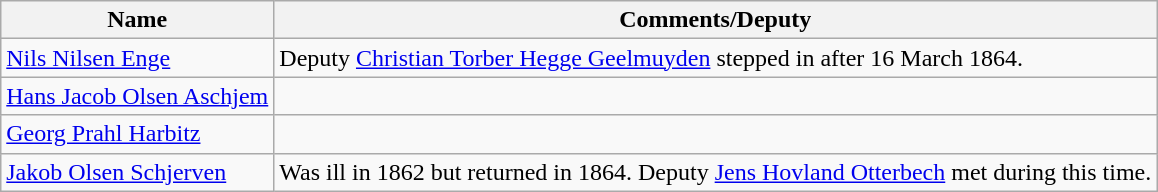<table class="wikitable">
<tr>
<th>Name</th>
<th>Comments/Deputy</th>
</tr>
<tr>
<td><a href='#'>Nils Nilsen Enge</a></td>
<td>Deputy <a href='#'>Christian Torber Hegge Geelmuyden</a> stepped in after 16 March 1864.</td>
</tr>
<tr>
<td><a href='#'>Hans Jacob Olsen Aschjem</a></td>
<td></td>
</tr>
<tr>
<td><a href='#'>Georg Prahl Harbitz</a></td>
<td></td>
</tr>
<tr>
<td><a href='#'>Jakob Olsen Schjerven</a></td>
<td>Was ill in 1862 but returned in 1864. Deputy <a href='#'>Jens Hovland Otterbech</a> met during this time.</td>
</tr>
</table>
